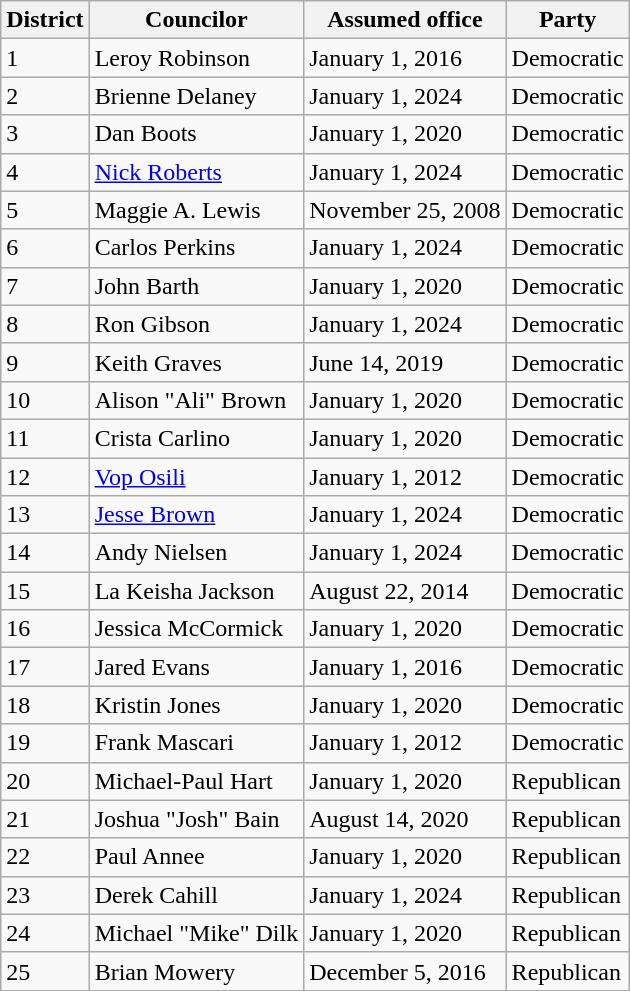<table class="wikitable sortable mw-collapsible">
<tr>
<th>District</th>
<th>Councilor</th>
<th>Assumed office</th>
<th>Party</th>
</tr>
<tr>
<td>1</td>
<td>Leroy Robinson</td>
<td>January 1, 2016</td>
<td>Democratic</td>
</tr>
<tr>
<td>2</td>
<td>Brienne Delaney</td>
<td>January 1, 2024</td>
<td>Democratic</td>
</tr>
<tr>
<td>3</td>
<td>Dan Boots</td>
<td>January 1, 2020</td>
<td>Democratic</td>
</tr>
<tr>
<td>4</td>
<td><a href='#'>Nick Roberts</a></td>
<td>January 1, 2024</td>
<td>Democratic</td>
</tr>
<tr>
<td>5</td>
<td>Maggie A. Lewis</td>
<td>November 25, 2008</td>
<td>Democratic</td>
</tr>
<tr>
<td>6</td>
<td>Carlos Perkins</td>
<td>January 1, 2024</td>
<td>Democratic</td>
</tr>
<tr>
<td>7</td>
<td>John Barth</td>
<td>January 1, 2020</td>
<td>Democratic</td>
</tr>
<tr>
<td>8</td>
<td>Ron Gibson</td>
<td>January 1, 2024</td>
<td>Democratic</td>
</tr>
<tr>
<td>9</td>
<td>Keith Graves</td>
<td>June 14, 2019</td>
<td>Democratic</td>
</tr>
<tr>
<td>10</td>
<td>Alison "Ali" Brown</td>
<td>January 1, 2020</td>
<td>Democratic</td>
</tr>
<tr>
<td>11</td>
<td>Crista Carlino</td>
<td>January 1, 2020</td>
<td>Democratic</td>
</tr>
<tr>
<td>12</td>
<td><a href='#'>Vop Osili</a></td>
<td>January 1, 2012</td>
<td>Democratic</td>
</tr>
<tr>
<td>13</td>
<td><a href='#'>Jesse Brown</a></td>
<td>January 1, 2024</td>
<td>Democratic</td>
</tr>
<tr>
<td>14</td>
<td>Andy Nielsen</td>
<td>January 1, 2024</td>
<td>Democratic</td>
</tr>
<tr>
<td>15</td>
<td>La Keisha Jackson</td>
<td>August 22, 2014</td>
<td>Democratic</td>
</tr>
<tr>
<td>16</td>
<td>Jessica McCormick</td>
<td>January 1, 2020</td>
<td>Democratic</td>
</tr>
<tr>
<td>17</td>
<td>Jared Evans</td>
<td>January 1, 2016</td>
<td>Democratic</td>
</tr>
<tr>
<td>18</td>
<td>Kristin Jones</td>
<td>January 1, 2020</td>
<td>Democratic</td>
</tr>
<tr>
<td>19</td>
<td>Frank Mascari</td>
<td>January 1, 2012</td>
<td>Democratic</td>
</tr>
<tr>
<td>20</td>
<td>Michael-Paul Hart</td>
<td>January 1, 2020</td>
<td>Republican</td>
</tr>
<tr>
<td>21</td>
<td>Joshua "Josh" Bain</td>
<td>August 14, 2020</td>
<td>Republican</td>
</tr>
<tr>
<td>22</td>
<td>Paul Annee</td>
<td>January 1, 2020</td>
<td>Republican</td>
</tr>
<tr>
<td>23</td>
<td>Derek Cahill</td>
<td>January 1, 2024</td>
<td>Republican</td>
</tr>
<tr>
<td>24</td>
<td>Michael "Mike" Dilk</td>
<td>January 1, 2020</td>
<td>Republican</td>
</tr>
<tr>
<td>25</td>
<td>Brian Mowery</td>
<td>December 5, 2016</td>
<td>Republican</td>
</tr>
<tr>
</tr>
</table>
